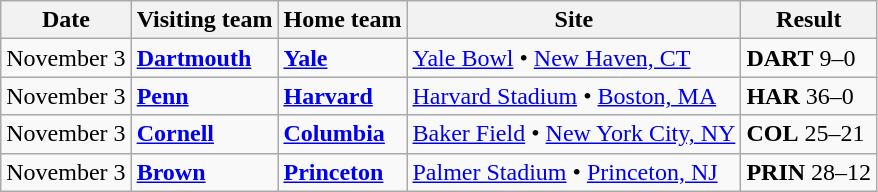<table class="wikitable">
<tr>
<th>Date</th>
<th>Visiting team</th>
<th>Home team</th>
<th>Site</th>
<th>Result</th>
</tr>
<tr>
<td>November 3</td>
<td><strong><a href='#'>Dartmouth</a></strong></td>
<td><strong><a href='#'>Yale</a></strong></td>
<td><a href='#'>Yale Bowl</a> • <a href='#'>New Haven, CT</a></td>
<td><strong>DART</strong> 9–0</td>
</tr>
<tr>
<td>November 3</td>
<td><strong><a href='#'>Penn</a></strong></td>
<td><strong><a href='#'>Harvard</a></strong></td>
<td><a href='#'>Harvard Stadium</a> • <a href='#'>Boston, MA</a></td>
<td><strong>HAR</strong> 36–0</td>
</tr>
<tr>
<td>November 3</td>
<td><strong><a href='#'>Cornell</a></strong></td>
<td><strong><a href='#'>Columbia</a></strong></td>
<td><a href='#'>Baker Field</a> • <a href='#'>New York City, NY</a></td>
<td><strong>COL</strong> 25–21</td>
</tr>
<tr>
<td>November 3</td>
<td><strong><a href='#'>Brown</a></strong></td>
<td><strong><a href='#'>Princeton</a></strong></td>
<td><a href='#'>Palmer Stadium</a> • <a href='#'>Princeton, NJ</a></td>
<td><strong>PRIN</strong> 28–12</td>
</tr>
</table>
